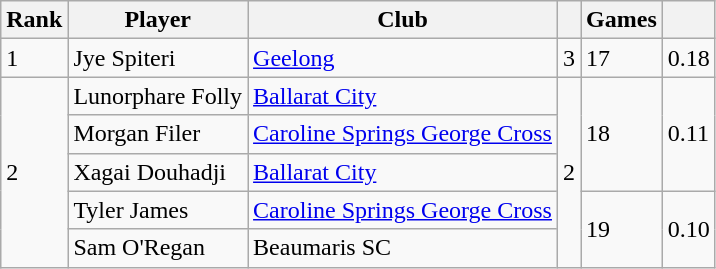<table class="wikitable">
<tr>
<th>Rank</th>
<th>Player</th>
<th>Club</th>
<th></th>
<th>Games</th>
<th></th>
</tr>
<tr>
<td>1</td>
<td>Jye Spiteri</td>
<td><a href='#'>Geelong</a></td>
<td>3</td>
<td>17</td>
<td>0.18</td>
</tr>
<tr>
<td rowspan="5">2</td>
<td>Lunorphare Folly</td>
<td><a href='#'>Ballarat City</a></td>
<td rowspan="5">2</td>
<td rowspan="3">18</td>
<td rowspan="3">0.11</td>
</tr>
<tr>
<td>Morgan Filer</td>
<td><a href='#'>Caroline Springs George Cross</a></td>
</tr>
<tr>
<td>Xagai Douhadji</td>
<td><a href='#'>Ballarat City</a></td>
</tr>
<tr>
<td>Tyler James</td>
<td><a href='#'>Caroline Springs George Cross</a></td>
<td rowspan="2">19</td>
<td rowspan="2">0.10</td>
</tr>
<tr>
<td>Sam O'Regan</td>
<td>Beaumaris SC</td>
</tr>
</table>
